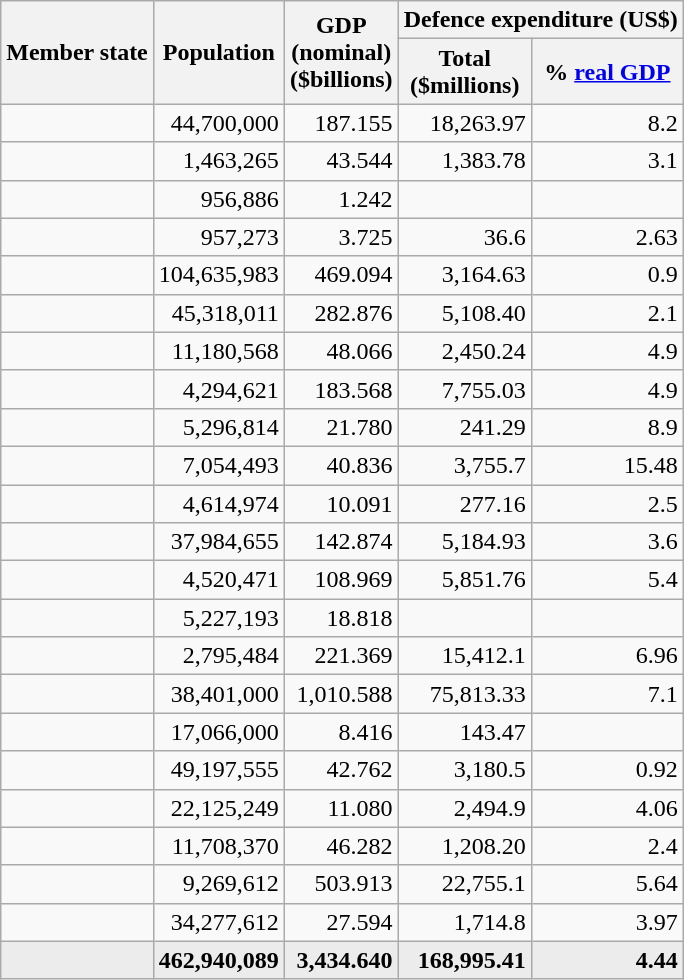<table class="wikitable sortable" style="text-align:right">
<tr>
<th rowspan="2">Member state</th>
<th rowspan="2">Popu­lation</th>
<th rowspan="2">GDP<br>(nomi­nal)<br>($billions)</th>
<th colspan="2">Defence expenditure (US$)</th>
</tr>
<tr>
<th>Total<br>($mil­lions)</th>
<th>% <a href='#'>real GDP</a></th>
</tr>
<tr>
<td style="text-align:left"></td>
<td>44,700,000</td>
<td>187.155</td>
<td>18,263.97</td>
<td>8.2</td>
</tr>
<tr>
<td style="text-align:left"></td>
<td>1,463,265</td>
<td>43.544</td>
<td>1,383.78</td>
<td>3.1</td>
</tr>
<tr>
<td style="text-align:left"></td>
<td>956,886</td>
<td>1.242</td>
<td></td>
<td></td>
</tr>
<tr>
<td style="text-align:left"></td>
<td>957,273</td>
<td>3.725</td>
<td>36.6</td>
<td>2.63</td>
</tr>
<tr>
<td style="text-align:left"></td>
<td>104,635,983</td>
<td>469.094</td>
<td>3,164.63</td>
<td>0.9</td>
</tr>
<tr>
<td style="text-align:left"></td>
<td>45,318,011</td>
<td>282.876</td>
<td>5,108.40</td>
<td>2.1</td>
</tr>
<tr>
<td style="text-align:left"></td>
<td>11,180,568</td>
<td>48.066</td>
<td>2,450.24</td>
<td>4.9</td>
</tr>
<tr>
<td style="text-align:left"></td>
<td>4,294,621</td>
<td>183.568</td>
<td>7,755.03</td>
<td>4.9</td>
</tr>
<tr>
<td style="text-align:left"></td>
<td>5,296,814</td>
<td>21.780</td>
<td>241.29</td>
<td>8.9</td>
</tr>
<tr>
<td style="text-align:left"></td>
<td>7,054,493</td>
<td>40.836</td>
<td>3,755.7</td>
<td>15.48</td>
</tr>
<tr>
<td style="text-align:left"></td>
<td>4,614,974</td>
<td>10.091</td>
<td>277.16</td>
<td>2.5</td>
</tr>
<tr>
<td style="text-align:left"></td>
<td>37,984,655</td>
<td>142.874</td>
<td>5,184.93</td>
<td>3.6</td>
</tr>
<tr>
<td style="text-align:left"></td>
<td>4,520,471</td>
<td>108.969</td>
<td>5,851.76</td>
<td>5.4</td>
</tr>
<tr>
<td style="text-align:left"></td>
<td>5,227,193</td>
<td>18.818</td>
<td></td>
<td></td>
</tr>
<tr>
<td style="text-align:left"></td>
<td>2,795,484</td>
<td>221.369</td>
<td>15,412.1</td>
<td>6.96</td>
</tr>
<tr>
<td style="text-align:left"></td>
<td>38,401,000</td>
<td>1,010.588</td>
<td>75,813.33</td>
<td>7.1</td>
</tr>
<tr>
<td style="text-align:left"></td>
<td>17,066,000</td>
<td>8.416</td>
<td>143.47</td>
<td></td>
</tr>
<tr>
<td style="text-align:left"></td>
<td>49,197,555</td>
<td>42.762</td>
<td>3,180.5</td>
<td>0.92</td>
</tr>
<tr>
<td style="text-align:left"></td>
<td>22,125,249</td>
<td>11.080</td>
<td>2,494.9</td>
<td>4.06</td>
</tr>
<tr>
<td style="text-align:left"></td>
<td>11,708,370</td>
<td>46.282</td>
<td>1,208.20</td>
<td>2.4</td>
</tr>
<tr>
<td style="text-align:left"></td>
<td>9,269,612</td>
<td>503.913</td>
<td>22,755.1</td>
<td>5.64</td>
</tr>
<tr>
<td style="text-align:left"></td>
<td>34,277,612</td>
<td>27.594</td>
<td>1,714.8</td>
<td>3.97</td>
</tr>
<tr class="sortbottom" style="background:#ececec">
<td align=left><strong></strong></td>
<td><strong>462,940,089</strong></td>
<td><strong>3,434.640</strong></td>
<td><strong>168,995.41</strong></td>
<td><strong>4.44</strong></td>
</tr>
</table>
